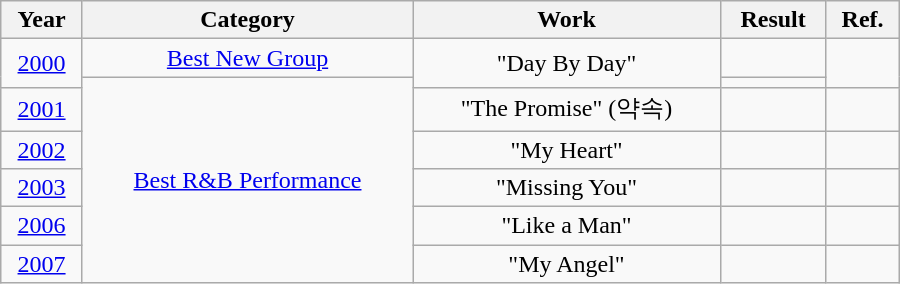<table class="wikitable" style="text-align: center; width: 600px;">
<tr>
<th>Year</th>
<th>Category</th>
<th>Work</th>
<th>Result</th>
<th>Ref.</th>
</tr>
<tr>
<td rowspan=2><a href='#'>2000</a></td>
<td><a href='#'>Best New Group</a></td>
<td align=center rowspan=2>"Day By Day"</td>
<td></td>
<td rowspan="2"></td>
</tr>
<tr>
<td rowspan=6><a href='#'>Best R&B Performance</a></td>
<td></td>
</tr>
<tr>
<td><a href='#'>2001</a></td>
<td>"The Promise" (약속)</td>
<td></td>
<td></td>
</tr>
<tr>
<td><a href='#'>2002</a></td>
<td>"My Heart"</td>
<td></td>
<td></td>
</tr>
<tr>
<td><a href='#'>2003</a></td>
<td>"Missing You"</td>
<td></td>
<td></td>
</tr>
<tr>
<td><a href='#'>2006</a></td>
<td>"Like a Man"</td>
<td></td>
<td></td>
</tr>
<tr>
<td><a href='#'>2007</a></td>
<td>"My Angel"</td>
<td></td>
<td></td>
</tr>
</table>
